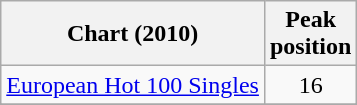<table class="wikitable sortable">
<tr>
<th>Chart (2010)</th>
<th>Peak<br>position</th>
</tr>
<tr>
<td><a href='#'>European Hot 100 Singles</a></td>
<td style="text-align:center;">16</td>
</tr>
<tr>
</tr>
<tr>
</tr>
<tr>
</tr>
</table>
